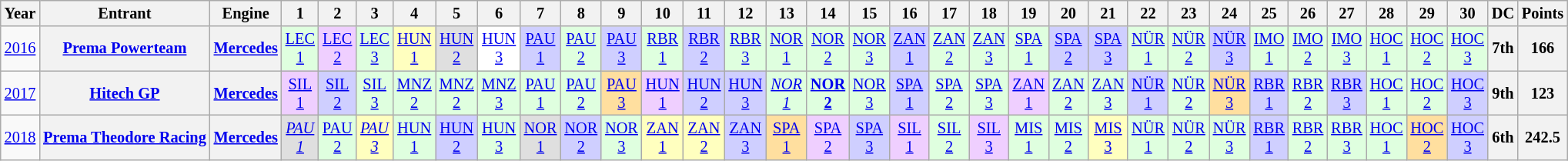<table class="wikitable" style="text-align:center; font-size:85%">
<tr>
<th>Year</th>
<th>Entrant</th>
<th>Engine</th>
<th>1</th>
<th>2</th>
<th>3</th>
<th>4</th>
<th>5</th>
<th>6</th>
<th>7</th>
<th>8</th>
<th>9</th>
<th>10</th>
<th>11</th>
<th>12</th>
<th>13</th>
<th>14</th>
<th>15</th>
<th>16</th>
<th>17</th>
<th>18</th>
<th>19</th>
<th>20</th>
<th>21</th>
<th>22</th>
<th>23</th>
<th>24</th>
<th>25</th>
<th>26</th>
<th>27</th>
<th>28</th>
<th>29</th>
<th>30</th>
<th>DC</th>
<th>Points</th>
</tr>
<tr>
<td><a href='#'>2016</a></td>
<th nowrap><a href='#'>Prema Powerteam</a></th>
<th nowrap><a href='#'>Mercedes</a></th>
<td style="background:#DFFFDF;"><a href='#'>LEC<br>1</a><br></td>
<td style="background:#EFCFFF;"><a href='#'>LEC<br>2</a><br></td>
<td style="background:#DFFFDF;"><a href='#'>LEC<br>3</a><br></td>
<td style="background:#FFFFBF;"><a href='#'>HUN<br>1</a><br></td>
<td style="background:#DFDFDF;"><a href='#'>HUN<br>2</a><br></td>
<td style="background:#FFFFFF;"><a href='#'>HUN<br>3</a><br></td>
<td style="background:#CFCFFF;"><a href='#'>PAU<br>1</a><br></td>
<td style="background:#DFFFDF;"><a href='#'>PAU<br>2</a><br></td>
<td style="background:#CFCFFF;"><a href='#'>PAU<br>3</a><br></td>
<td style="background:#DFFFDF;"><a href='#'>RBR<br>1</a><br></td>
<td style="background:#CFCFFF;"><a href='#'>RBR<br>2</a><br></td>
<td style="background:#DFFFDF;"><a href='#'>RBR<br>3</a><br></td>
<td style="background:#DFFFDF;"><a href='#'>NOR<br>1</a><br></td>
<td style="background:#DFFFDF;"><a href='#'>NOR<br>2</a><br></td>
<td style="background:#DFFFDF;"><a href='#'>NOR<br>3</a><br></td>
<td style="background:#CFCFFF;"><a href='#'>ZAN<br>1</a><br></td>
<td style="background:#DFFFDF;"><a href='#'>ZAN<br>2</a><br></td>
<td style="background:#DFFFDF;"><a href='#'>ZAN<br>3</a><br></td>
<td style="background:#DFFFDF;"><a href='#'>SPA<br>1</a><br></td>
<td style="background:#CFCFFF;"><a href='#'>SPA<br>2</a><br></td>
<td style="background:#CFCFFF;"><a href='#'>SPA<br>3</a><br></td>
<td style="background:#DFFFDF;"><a href='#'>NÜR<br>1</a><br></td>
<td style="background:#DFFFDF;"><a href='#'>NÜR<br>2</a><br></td>
<td style="background:#CFCFFF;"><a href='#'>NÜR<br>3</a><br></td>
<td style="background:#DFFFDF;"><a href='#'>IMO<br>1</a><br></td>
<td style="background:#DFFFDF;"><a href='#'>IMO<br>2</a><br></td>
<td style="background:#DFFFDF;"><a href='#'>IMO<br>3</a><br></td>
<td style="background:#DFFFDF;"><a href='#'>HOC<br>1</a><br></td>
<td style="background:#DFFFDF;"><a href='#'>HOC<br>2</a><br></td>
<td style="background:#DFFFDF;"><a href='#'>HOC<br>3</a><br></td>
<th>7th</th>
<th>166</th>
</tr>
<tr>
<td><a href='#'>2017</a></td>
<th nowrap><a href='#'>Hitech GP</a></th>
<th nowrap><a href='#'>Mercedes</a></th>
<td style="background:#EFCFFF;"><a href='#'>SIL<br>1</a><br></td>
<td style="background:#CFCFFF;"><a href='#'>SIL<br>2</a><br></td>
<td style="background:#DFFFDF;"><a href='#'>SIL<br>3</a><br></td>
<td style="background:#DFFFDF;"><a href='#'>MNZ<br>2</a><br></td>
<td style="background:#DFFFDF;"><a href='#'>MNZ<br>2</a><br></td>
<td style="background:#DFFFDF;"><a href='#'>MNZ<br>3</a><br></td>
<td style="background:#DFFFDF;"><a href='#'>PAU<br>1</a><br></td>
<td style="background:#DFFFDF;"><a href='#'>PAU<br>2</a><br></td>
<td style="background:#FFDF9F;"><a href='#'>PAU<br>3</a><br></td>
<td style="background:#EFCFFF;"><a href='#'>HUN<br>1</a><br></td>
<td style="background:#CFCFFF;"><a href='#'>HUN<br>2</a><br></td>
<td style="background:#CFCFFF;"><a href='#'>HUN<br>3</a><br></td>
<td style="background:#DFFFDF;"><em><a href='#'>NOR<br>1</a></em><br></td>
<td style="background:#DFFFDF;"><strong><a href='#'>NOR<br>2</a></strong><br></td>
<td style="background:#DFFFDF;"><a href='#'>NOR<br>3</a><br></td>
<td style="background:#CFCFFF;"><a href='#'>SPA<br>1</a><br></td>
<td style="background:#DFFFDF;"><a href='#'>SPA<br>2</a><br></td>
<td style="background:#DFFFDF;"><a href='#'>SPA<br>3</a><br></td>
<td style="background:#EFCFFF;"><a href='#'>ZAN<br>1</a><br></td>
<td style="background:#DFFFDF;"><a href='#'>ZAN<br>2</a><br></td>
<td style="background:#DFFFDF;"><a href='#'>ZAN<br>3</a><br></td>
<td style="background:#CFCFFF;"><a href='#'>NÜR<br>1</a><br></td>
<td style="background:#DFFFDF;"><a href='#'>NÜR<br>2</a><br></td>
<td style="background:#FFDF9F;"><a href='#'>NÜR<br>3</a><br></td>
<td style="background:#CFCFFF;"><a href='#'>RBR<br>1</a><br></td>
<td style="background:#DFFFDF;"><a href='#'>RBR<br>2</a><br></td>
<td style="background:#CFCFFF;"><a href='#'>RBR<br>3</a><br></td>
<td style="background:#DFFFDF;"><a href='#'>HOC<br>1</a><br></td>
<td style="background:#DFFFDF;"><a href='#'>HOC<br>2</a><br></td>
<td style="background:#CFCFFF;"><a href='#'>HOC<br>3</a><br></td>
<th>9th</th>
<th>123</th>
</tr>
<tr>
<td><a href='#'>2018</a></td>
<th nowrap><a href='#'>Prema Theodore Racing</a></th>
<th nowrap><a href='#'>Mercedes</a></th>
<td style="background:#DFDFDF;"><em><a href='#'>PAU<br>1</a></em><br></td>
<td style="background:#DFFFDF;"><a href='#'>PAU<br>2</a><br></td>
<td style="background:#FFFFBF;"><em><a href='#'>PAU<br>3</a></em><br></td>
<td style="background:#DFFFDF;"><a href='#'>HUN<br>1</a><br></td>
<td style="background:#CFCFFF;"><a href='#'>HUN<br>2</a><br></td>
<td style="background:#DFFFDF;"><a href='#'>HUN<br>3</a><br></td>
<td style="background:#DFDFDF;"><a href='#'>NOR<br>1</a><br></td>
<td style="background:#CFCFFF;"><a href='#'>NOR<br>2</a><br></td>
<td style="background:#DFFFDF;"><a href='#'>NOR<br>3</a><br></td>
<td style="background:#FFFFBF;"><a href='#'>ZAN<br>1</a><br></td>
<td style="background:#FFFFBF;"><a href='#'>ZAN<br>2</a><br></td>
<td style="background:#CFCFFF;"><a href='#'>ZAN<br>3</a><br></td>
<td style="background:#FFDF9F;"><a href='#'>SPA<br>1</a><br></td>
<td style="background:#EFCFFF;"><a href='#'>SPA<br>2</a><br></td>
<td style="background:#CFCFFF;"><a href='#'>SPA<br>3</a><br></td>
<td style="background:#EFCFFF;"><a href='#'>SIL<br>1</a><br></td>
<td style="background:#DFFFDF;"><a href='#'>SIL<br>2</a><br></td>
<td style="background:#EFCFFF;"><a href='#'>SIL<br>3</a><br></td>
<td style="background:#DFFFDF;"><a href='#'>MIS<br>1</a><br></td>
<td style="background:#DFFFDF;"><a href='#'>MIS<br>2</a><br></td>
<td style="background:#FFFFBF;"><a href='#'>MIS<br>3</a><br></td>
<td style="background:#DFFFDF;"><a href='#'>NÜR<br>1</a><br></td>
<td style="background:#DFFFDF;"><a href='#'>NÜR<br>2</a><br></td>
<td style="background:#DFFFDF;"><a href='#'>NÜR<br>3</a><br></td>
<td style="background:#CFCFFF;"><a href='#'>RBR<br>1</a><br></td>
<td style="background:#DFFFDF;"><a href='#'>RBR<br>2</a><br></td>
<td style="background:#DFFFDF;"><a href='#'>RBR<br>3</a><br></td>
<td style="background:#DFFFDF;"><a href='#'>HOC<br>1</a><br></td>
<td style="background:#FFDF9F;"><a href='#'>HOC<br>2</a><br></td>
<td style="background:#CFCFFF;"><a href='#'>HOC<br>3</a><br></td>
<th>6th</th>
<th>242.5</th>
</tr>
</table>
